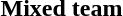<table>
<tr>
<th rowspan=2>Mixed team</th>
<td rowspan=2></td>
<td rowspan=2></td>
<td></td>
</tr>
<tr>
<td></td>
</tr>
</table>
